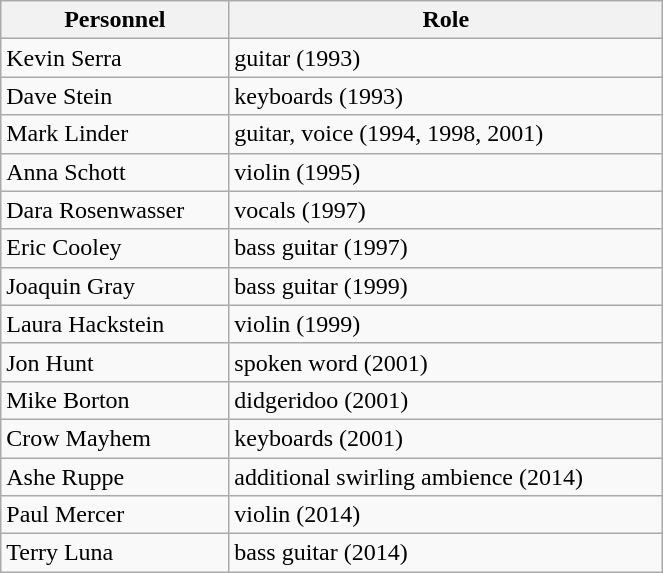<table class="wikitable" style=" text-align:center; font-size:100%;" width="35%">
<tr>
<th>Personnel</th>
<th>Role</th>
</tr>
<tr>
<td align=left>Kevin Serra</td>
<td align=left>guitar (1993)</td>
</tr>
<tr>
<td align=left>Dave Stein</td>
<td align=left>keyboards (1993)</td>
</tr>
<tr>
<td align=left>Mark Linder</td>
<td align=left>guitar, voice (1994, 1998, 2001)</td>
</tr>
<tr>
<td align=left>Anna Schott</td>
<td align=left>violin (1995)</td>
</tr>
<tr>
<td align=left>Dara Rosenwasser</td>
<td align=left>vocals (1997)</td>
</tr>
<tr>
<td align=left>Eric Cooley</td>
<td align=left>bass guitar (1997)</td>
</tr>
<tr>
<td align=left>Joaquin Gray</td>
<td align=left>bass guitar (1999)</td>
</tr>
<tr>
<td align=left>Laura Hackstein</td>
<td align=left>violin (1999)</td>
</tr>
<tr>
<td align=left>Jon Hunt</td>
<td align=left>spoken word (2001)</td>
</tr>
<tr>
<td align=left>Mike Borton</td>
<td align=left>didgeridoo (2001)</td>
</tr>
<tr>
<td align=left>Crow Mayhem</td>
<td align=left>keyboards (2001)</td>
</tr>
<tr>
<td align=left>Ashe Ruppe</td>
<td align=left>additional swirling ambience (2014)</td>
</tr>
<tr>
<td align=left>Paul Mercer</td>
<td align=left>violin (2014)</td>
</tr>
<tr>
<td align=left>Terry Luna</td>
<td align=left>bass guitar (2014)</td>
</tr>
</table>
